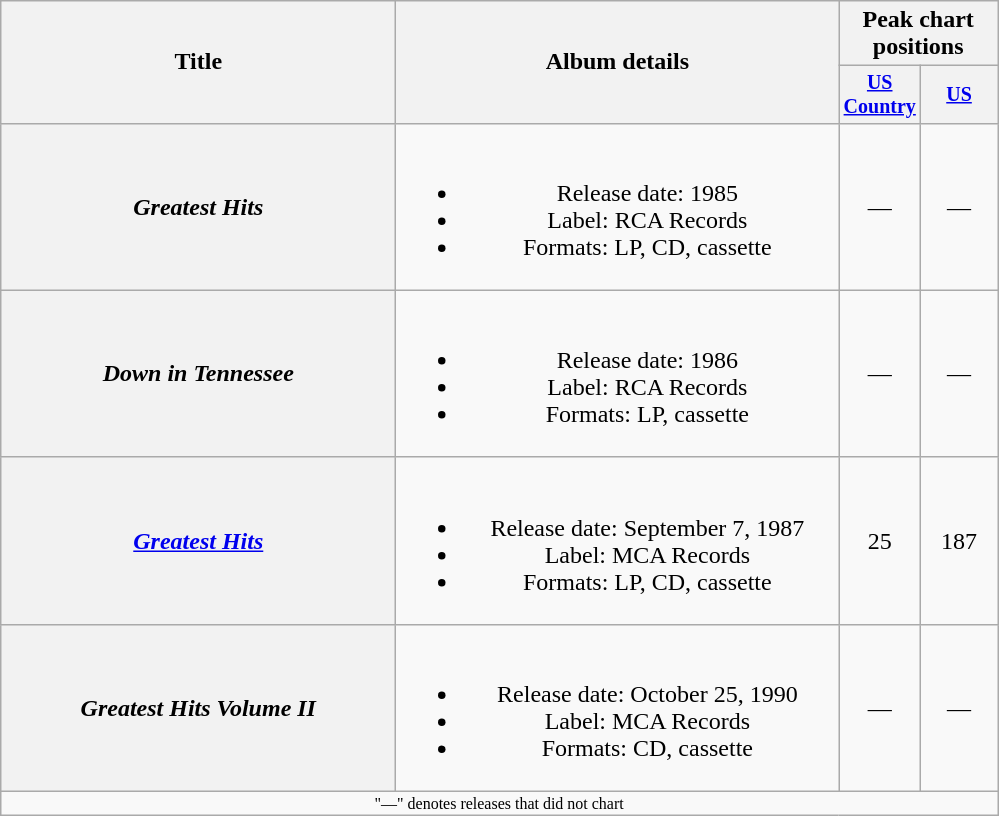<table class="wikitable plainrowheaders" style="text-align:center;">
<tr>
<th rowspan="2" style="width:16em;">Title</th>
<th rowspan="2" style="width:18em;">Album details</th>
<th colspan="2">Peak chart<br>positions</th>
</tr>
<tr style="font-size:smaller;">
<th width="45"><a href='#'>US Country</a><br></th>
<th width="45"><a href='#'>US</a><br></th>
</tr>
<tr>
<th scope="row"><em>Greatest Hits</em></th>
<td><br><ul><li>Release date: 1985</li><li>Label: RCA Records</li><li>Formats: LP, CD, cassette</li></ul></td>
<td>—</td>
<td>—</td>
</tr>
<tr>
<th scope="row"><em>Down in Tennessee</em></th>
<td><br><ul><li>Release date: 1986</li><li>Label: RCA Records</li><li>Formats: LP, cassette</li></ul></td>
<td>—</td>
<td>—</td>
</tr>
<tr>
<th scope="row"><em><a href='#'>Greatest Hits</a></em></th>
<td><br><ul><li>Release date: September 7, 1987</li><li>Label: MCA Records</li><li>Formats: LP, CD, cassette</li></ul></td>
<td>25</td>
<td>187</td>
</tr>
<tr>
<th scope="row"><em>Greatest Hits Volume II</em></th>
<td><br><ul><li>Release date: October 25, 1990</li><li>Label: MCA Records</li><li>Formats: CD, cassette</li></ul></td>
<td>—</td>
<td>—</td>
</tr>
<tr>
<td colspan="4" style="font-size:8pt">"—" denotes releases that did not chart</td>
</tr>
</table>
